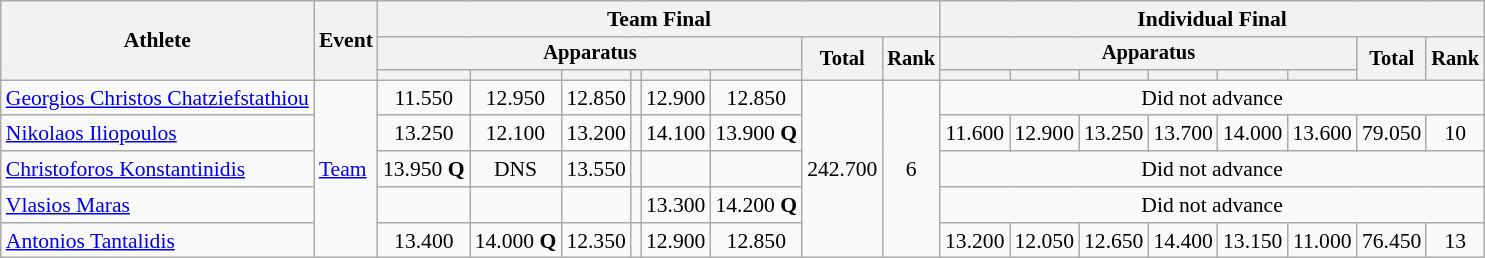<table class="wikitable" style="font-size:90%">
<tr>
<th rowspan=3>Athlete</th>
<th rowspan=3>Event</th>
<th colspan=8>Team Final</th>
<th colspan=8>Individual Final</th>
</tr>
<tr style="font-size:95%">
<th colspan=6>Apparatus</th>
<th rowspan=2>Total</th>
<th rowspan=2>Rank</th>
<th colspan=6>Apparatus</th>
<th rowspan=2>Total</th>
<th rowspan=2>Rank</th>
</tr>
<tr style="font-size:95%">
<th></th>
<th></th>
<th></th>
<th></th>
<th></th>
<th></th>
<th></th>
<th></th>
<th></th>
<th></th>
<th></th>
<th></th>
</tr>
<tr align=center>
<td align=left><a href='#'>Georgios Christos Chatziefstathiou</a></td>
<td align=left rowspan=5><a href='#'>Team</a></td>
<td>11.550</td>
<td>12.950</td>
<td>12.850</td>
<td></td>
<td>12.900</td>
<td>12.850</td>
<td rowspan=5>242.700</td>
<td rowspan=5>6</td>
<td colspan=8>Did not advance</td>
</tr>
<tr align=center>
<td align=left><a href='#'>Nikolaos Iliopoulos</a></td>
<td>13.250</td>
<td>12.100</td>
<td>13.200</td>
<td></td>
<td>14.100</td>
<td>13.900 <strong>Q</strong></td>
<td>11.600</td>
<td>12.900</td>
<td>13.250</td>
<td>13.700</td>
<td>14.000</td>
<td>13.600</td>
<td>79.050</td>
<td>10</td>
</tr>
<tr align=center>
<td align=left><a href='#'>Christoforos Konstantinidis</a></td>
<td>13.950 <strong>Q</strong></td>
<td>DNS</td>
<td>13.550</td>
<td></td>
<td></td>
<td></td>
<td colspan=8>Did not advance</td>
</tr>
<tr align=center>
<td align=left><a href='#'>Vlasios Maras</a></td>
<td></td>
<td></td>
<td></td>
<td></td>
<td>13.300</td>
<td>14.200 <strong>Q</strong></td>
<td colspan=8>Did not advance</td>
</tr>
<tr align=center>
<td align=left><a href='#'>Antonios Tantalidis</a></td>
<td>13.400</td>
<td>14.000 <strong>Q</strong></td>
<td>12.350</td>
<td></td>
<td>12.900</td>
<td>12.850</td>
<td>13.200</td>
<td>12.050</td>
<td>12.650</td>
<td>14.400</td>
<td>13.150</td>
<td>11.000</td>
<td>76.450</td>
<td>13</td>
</tr>
</table>
